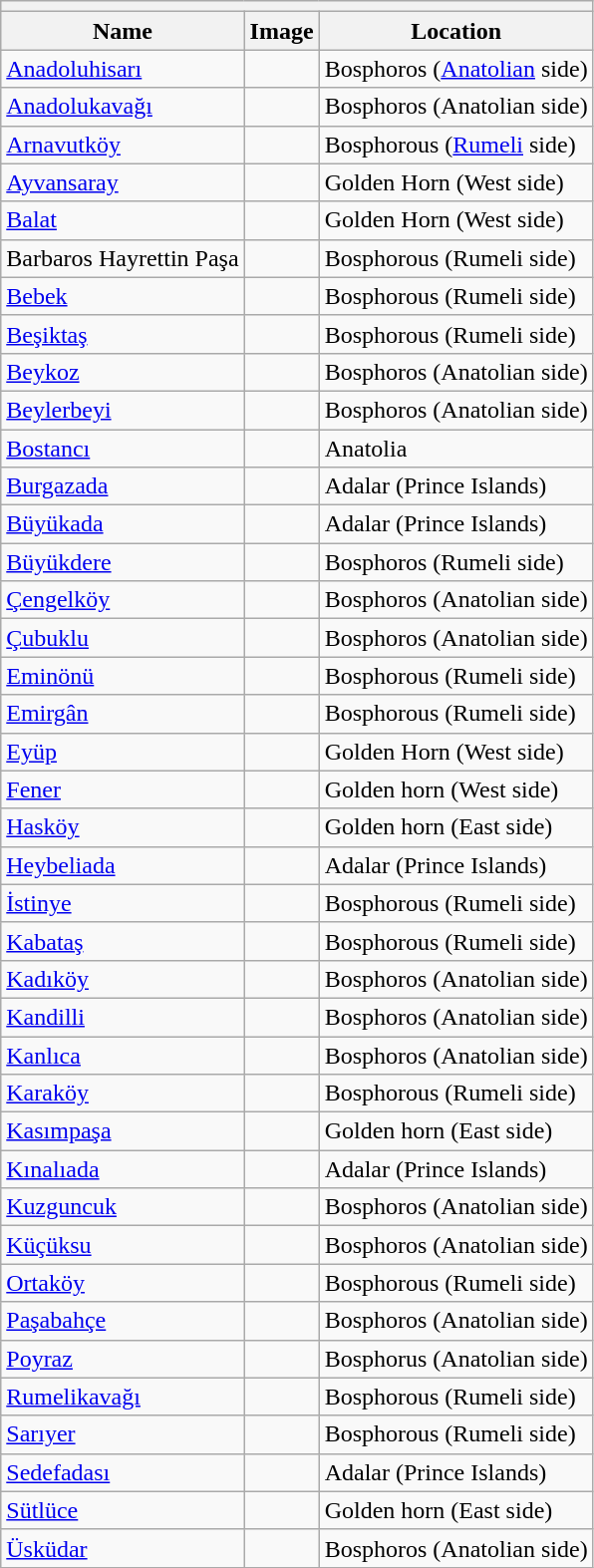<table class="wikitable sortable">
<tr>
<th colspan="3"></th>
</tr>
<tr>
<th>Name</th>
<th>Image</th>
<th>Location</th>
</tr>
<tr>
<td><a href='#'>Anadoluhisarı</a></td>
<td></td>
<td>Bosphoros (<a href='#'>Anatolian</a> side)</td>
</tr>
<tr>
<td><a href='#'>Anadolukavağı</a></td>
<td></td>
<td>Bosphoros (Anatolian side)</td>
</tr>
<tr>
<td><a href='#'>Arnavutköy</a></td>
<td></td>
<td>Bosphorous (<a href='#'>Rumeli</a> side)</td>
</tr>
<tr>
<td><a href='#'>Ayvansaray</a></td>
<td></td>
<td>Golden Horn (West side)</td>
</tr>
<tr>
<td><a href='#'>Balat</a></td>
<td></td>
<td>Golden Horn (West side)</td>
</tr>
<tr>
<td>Barbaros Hayrettin Paşa</td>
<td></td>
<td>Bosphorous (Rumeli side)</td>
</tr>
<tr>
<td><a href='#'>Bebek</a></td>
<td></td>
<td>Bosphorous (Rumeli side)</td>
</tr>
<tr>
<td><a href='#'>Beşiktaş</a></td>
<td></td>
<td>Bosphorous (Rumeli side)</td>
</tr>
<tr>
<td><a href='#'>Beykoz</a></td>
<td></td>
<td>Bosphoros (Anatolian side)</td>
</tr>
<tr>
<td><a href='#'>Beylerbeyi</a></td>
<td></td>
<td>Bosphoros (Anatolian side)</td>
</tr>
<tr>
<td><a href='#'>Bostancı</a></td>
<td></td>
<td>Anatolia</td>
</tr>
<tr>
<td><a href='#'>Burgazada</a></td>
<td></td>
<td>Adalar (Prince Islands)</td>
</tr>
<tr>
<td><a href='#'>Büyükada</a></td>
<td></td>
<td>Adalar (Prince Islands)</td>
</tr>
<tr>
<td><a href='#'>Büyükdere</a></td>
<td></td>
<td>Bosphoros (Rumeli side)</td>
</tr>
<tr>
<td><a href='#'>Çengelköy</a></td>
<td></td>
<td>Bosphoros (Anatolian side)</td>
</tr>
<tr>
<td><a href='#'>Çubuklu</a></td>
<td></td>
<td>Bosphoros (Anatolian side)</td>
</tr>
<tr>
<td><a href='#'>Eminönü</a></td>
<td></td>
<td>Bosphorous (Rumeli side)</td>
</tr>
<tr>
<td><a href='#'>Emirgân</a></td>
<td></td>
<td>Bosphorous (Rumeli side)</td>
</tr>
<tr>
<td><a href='#'>Eyüp</a></td>
<td></td>
<td>Golden Horn (West side)</td>
</tr>
<tr>
<td><a href='#'>Fener</a></td>
<td></td>
<td>Golden horn (West side)</td>
</tr>
<tr>
<td><a href='#'>Hasköy</a></td>
<td></td>
<td>Golden horn (East side)</td>
</tr>
<tr>
<td><a href='#'>Heybeliada</a></td>
<td></td>
<td>Adalar (Prince Islands)</td>
</tr>
<tr>
<td><a href='#'>İstinye</a></td>
<td></td>
<td>Bosphorous (Rumeli side)</td>
</tr>
<tr>
<td><a href='#'>Kabataş</a></td>
<td></td>
<td>Bosphorous (Rumeli side)</td>
</tr>
<tr>
<td><a href='#'>Kadıköy</a></td>
<td></td>
<td>Bosphoros (Anatolian side)</td>
</tr>
<tr>
<td><a href='#'>Kandilli</a></td>
<td></td>
<td>Bosphoros (Anatolian side)</td>
</tr>
<tr>
<td><a href='#'>Kanlıca</a></td>
<td></td>
<td>Bosphoros (Anatolian side)</td>
</tr>
<tr>
<td><a href='#'>Karaköy</a></td>
<td></td>
<td>Bosphorous (Rumeli side)</td>
</tr>
<tr>
<td><a href='#'>Kasımpaşa</a></td>
<td></td>
<td>Golden horn (East side)</td>
</tr>
<tr>
<td><a href='#'>Kınalıada</a></td>
<td></td>
<td>Adalar (Prince Islands)</td>
</tr>
<tr>
<td><a href='#'>Kuzguncuk</a></td>
<td></td>
<td>Bosphoros (Anatolian side)</td>
</tr>
<tr>
<td><a href='#'>Küçüksu</a></td>
<td></td>
<td>Bosphoros (Anatolian side)</td>
</tr>
<tr>
<td><a href='#'>Ortaköy</a></td>
<td></td>
<td>Bosphorous (Rumeli side)</td>
</tr>
<tr>
<td><a href='#'>Paşabahçe</a></td>
<td></td>
<td>Bosphoros (Anatolian side)</td>
</tr>
<tr>
<td><a href='#'>Poyraz</a></td>
<td></td>
<td>Bosphorus (Anatolian side)</td>
</tr>
<tr>
<td><a href='#'>Rumelikavağı</a></td>
<td></td>
<td>Bosphorous (Rumeli side)</td>
</tr>
<tr>
<td><a href='#'>Sarıyer</a></td>
<td></td>
<td>Bosphorous (Rumeli side)</td>
</tr>
<tr>
<td><a href='#'>Sedefadası</a></td>
<td></td>
<td>Adalar (Prince Islands)</td>
</tr>
<tr>
<td><a href='#'>Sütlüce</a></td>
<td></td>
<td>Golden horn (East side)</td>
</tr>
<tr>
<td><a href='#'>Üsküdar</a></td>
<td></td>
<td>Bosphoros (Anatolian side)</td>
</tr>
</table>
